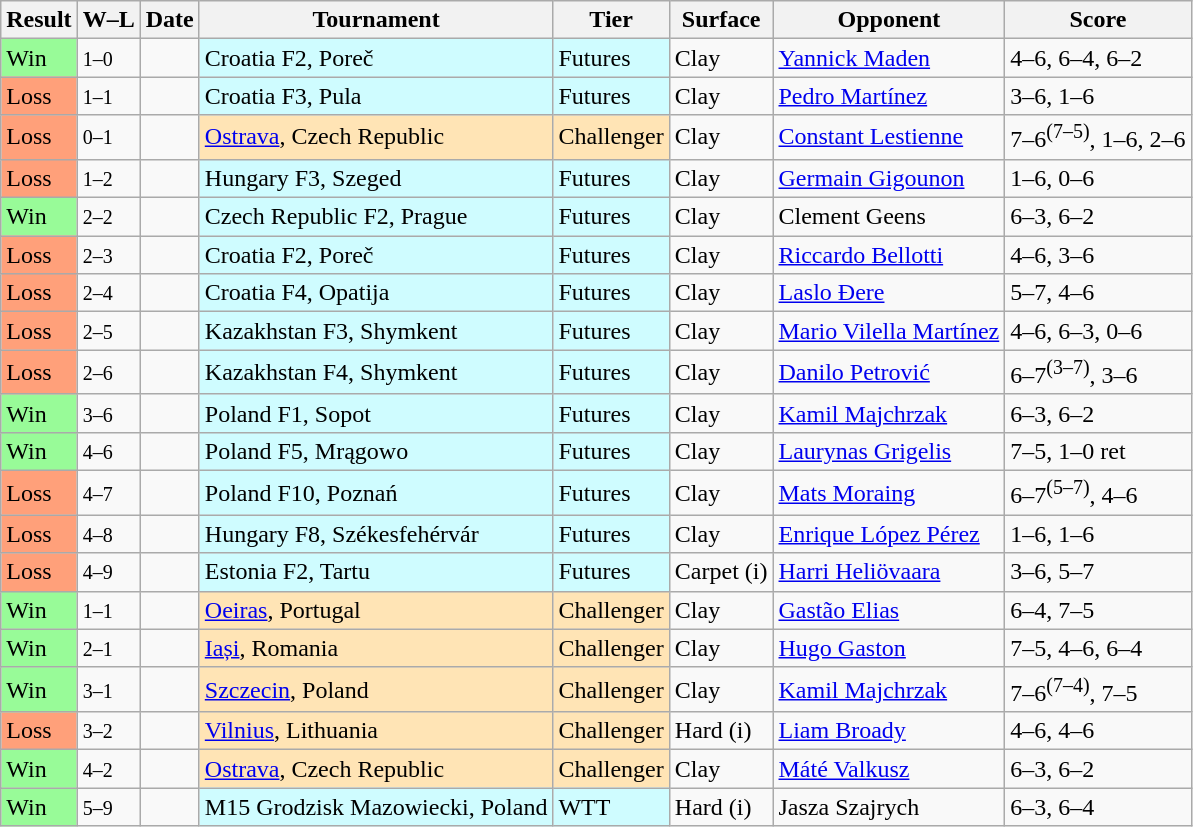<table class="sortable wikitable nowrap">
<tr>
<th>Result</th>
<th class="unsortable">W–L</th>
<th>Date</th>
<th>Tournament</th>
<th>Tier</th>
<th>Surface</th>
<th>Opponent</th>
<th class="unsortable">Score</th>
</tr>
<tr>
<td bgcolor=98fb98>Win</td>
<td><small>1–0</small></td>
<td></td>
<td style="background:#cffcff;">Croatia F2, Poreč</td>
<td style="background:#cffcff;">Futures</td>
<td>Clay</td>
<td> <a href='#'>Yannick Maden</a></td>
<td>4–6, 6–4, 6–2</td>
</tr>
<tr>
<td bgcolor=FFA07A>Loss</td>
<td><small>1–1</small></td>
<td></td>
<td style="background:#cffcff;">Croatia F3, Pula</td>
<td style="background:#cffcff;">Futures</td>
<td>Clay</td>
<td> <a href='#'>Pedro Martínez</a></td>
<td>3–6, 1–6</td>
</tr>
<tr>
<td bgcolor=#FFA07A>Loss</td>
<td><small>0–1</small></td>
<td><a href='#'></a></td>
<td style="background:moccasin;"><a href='#'>Ostrava</a>, Czech Republic</td>
<td style="background:moccasin;">Challenger</td>
<td>Clay</td>
<td> <a href='#'>Constant Lestienne</a></td>
<td>7–6<sup>(7–5)</sup>, 1–6, 2–6</td>
</tr>
<tr>
<td bgcolor=FFA07A>Loss</td>
<td><small>1–2</small></td>
<td></td>
<td style="background:#cffcff;">Hungary F3, Szeged</td>
<td style="background:#cffcff;">Futures</td>
<td>Clay</td>
<td> <a href='#'>Germain Gigounon</a></td>
<td>1–6, 0–6</td>
</tr>
<tr>
<td bgcolor=98fb98>Win</td>
<td><small>2–2</small></td>
<td></td>
<td style="background:#cffcff;">Czech Republic F2, Prague</td>
<td style="background:#cffcff;">Futures</td>
<td>Clay</td>
<td> Clement Geens</td>
<td>6–3, 6–2</td>
</tr>
<tr>
<td bgcolor=FFA07A>Loss</td>
<td><small>2–3</small></td>
<td></td>
<td style="background:#cffcff;">Croatia F2, Poreč</td>
<td style="background:#cffcff;">Futures</td>
<td>Clay</td>
<td> <a href='#'>Riccardo Bellotti</a></td>
<td>4–6, 3–6</td>
</tr>
<tr>
<td bgcolor=FFA07A>Loss</td>
<td><small>2–4</small></td>
<td></td>
<td style="background:#cffcff;">Croatia F4, Opatija</td>
<td style="background:#cffcff;">Futures</td>
<td>Clay</td>
<td> <a href='#'>Laslo Đere</a></td>
<td>5–7, 4–6</td>
</tr>
<tr>
<td bgcolor=FFA07A>Loss</td>
<td><small>2–5</small></td>
<td></td>
<td style="background:#cffcff;">Kazakhstan F3, Shymkent</td>
<td style="background:#cffcff;">Futures</td>
<td>Clay</td>
<td> <a href='#'>Mario Vilella Martínez</a></td>
<td>4–6, 6–3, 0–6</td>
</tr>
<tr>
<td bgcolor=FFA07A>Loss</td>
<td><small>2–6</small></td>
<td></td>
<td style="background:#cffcff;">Kazakhstan F4, Shymkent</td>
<td style="background:#cffcff;">Futures</td>
<td>Clay</td>
<td> <a href='#'>Danilo Petrović</a></td>
<td>6–7<sup>(3–7)</sup>, 3–6</td>
</tr>
<tr>
<td bgcolor=98fb98>Win</td>
<td><small>3–6</small></td>
<td></td>
<td style="background:#cffcff;">Poland F1, Sopot</td>
<td style="background:#cffcff;">Futures</td>
<td>Clay</td>
<td> <a href='#'>Kamil Majchrzak</a></td>
<td>6–3, 6–2</td>
</tr>
<tr>
<td bgcolor=98fb98>Win</td>
<td><small>4–6</small></td>
<td></td>
<td style="background:#cffcff;">Poland F5, Mrągowo</td>
<td style="background:#cffcff;">Futures</td>
<td>Clay</td>
<td> <a href='#'>Laurynas Grigelis</a></td>
<td>7–5, 1–0 ret</td>
</tr>
<tr>
<td bgcolor=FFA07A>Loss</td>
<td><small>4–7</small></td>
<td></td>
<td style="background:#cffcff;">Poland F10, Poznań</td>
<td style="background:#cffcff;">Futures</td>
<td>Clay</td>
<td> <a href='#'>Mats Moraing</a></td>
<td>6–7<sup>(5–7)</sup>, 4–6</td>
</tr>
<tr>
<td bgcolor=FFA07A>Loss</td>
<td><small>4–8</small></td>
<td></td>
<td style="background:#cffcff;">Hungary F8, Székesfehérvár</td>
<td style="background:#cffcff;">Futures</td>
<td>Clay</td>
<td> <a href='#'>Enrique López Pérez</a></td>
<td>1–6, 1–6</td>
</tr>
<tr>
<td bgcolor=FFA07A>Loss</td>
<td><small>4–9</small></td>
<td></td>
<td style="background:#cffcff;">Estonia F2, Tartu</td>
<td style="background:#cffcff;">Futures</td>
<td>Carpet (i)</td>
<td> <a href='#'>Harri Heliövaara</a></td>
<td>3–6, 5–7</td>
</tr>
<tr>
<td bgcolor=#98FB98>Win</td>
<td><small>1–1</small></td>
<td><a href='#'></a></td>
<td style="background:moccasin;"><a href='#'>Oeiras</a>, Portugal</td>
<td style="background:moccasin;">Challenger</td>
<td>Clay</td>
<td> <a href='#'>Gastão Elias</a></td>
<td>6–4, 7–5</td>
</tr>
<tr>
<td bgcolor=#98FB98>Win</td>
<td><small>2–1</small></td>
<td><a href='#'></a></td>
<td style="background:moccasin;"><a href='#'>Iași</a>, Romania</td>
<td style="background:moccasin;">Challenger</td>
<td>Clay</td>
<td> <a href='#'>Hugo Gaston</a></td>
<td>7–5, 4–6, 6–4</td>
</tr>
<tr>
<td bgcolor=#98FB98>Win</td>
<td><small>3–1</small></td>
<td><a href='#'></a></td>
<td style="background:moccasin;"><a href='#'>Szczecin</a>, Poland</td>
<td style="background:moccasin;">Challenger</td>
<td>Clay</td>
<td> <a href='#'>Kamil Majchrzak</a></td>
<td>7–6<sup>(7–4)</sup>, 7–5</td>
</tr>
<tr>
<td bgcolor=#FFA07A>Loss</td>
<td><small>3–2</small></td>
<td><a href='#'></a></td>
<td style="background:moccasin;"><a href='#'>Vilnius</a>, Lithuania</td>
<td style="background:moccasin;">Challenger</td>
<td>Hard (i)</td>
<td> <a href='#'>Liam Broady</a></td>
<td>4–6, 4–6</td>
</tr>
<tr>
<td bgcolor=#98FB98>Win</td>
<td><small>4–2</small></td>
<td><a href='#'></a></td>
<td style="background:moccasin;"><a href='#'>Ostrava</a>, Czech Republic</td>
<td style="background:moccasin;">Challenger</td>
<td>Clay</td>
<td> <a href='#'>Máté Valkusz</a></td>
<td>6–3, 6–2</td>
</tr>
<tr>
<td bgcolor=98fb98>Win</td>
<td><small>5–9</small></td>
<td></td>
<td style="background:#cffcff;">M15 Grodzisk Mazowiecki, Poland</td>
<td style="background:#cffcff;">WTT</td>
<td>Hard (i)</td>
<td> Jasza Szajrych</td>
<td>6–3, 6–4</td>
</tr>
</table>
